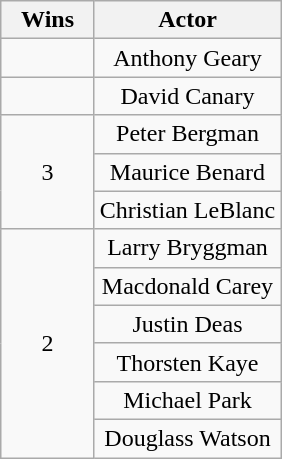<table class="wikitable" style="text-align: center;">
<tr>
<th scope="col" width="55">Wins</th>
<th scope="col" align="center">Actor</th>
</tr>
<tr>
<td scope="row"></td>
<td>Anthony Geary</td>
</tr>
<tr>
<td scope="row"></td>
<td>David Canary</td>
</tr>
<tr>
<td scope="row"  rowspan=3 style="text-align:center">3</td>
<td>Peter Bergman</td>
</tr>
<tr>
<td>Maurice Benard</td>
</tr>
<tr>
<td>Christian LeBlanc</td>
</tr>
<tr>
<td scope="row" rowspan=6 style="text-align:center">2</td>
<td>Larry Bryggman</td>
</tr>
<tr>
<td>Macdonald Carey</td>
</tr>
<tr>
<td>Justin Deas</td>
</tr>
<tr>
<td>Thorsten Kaye</td>
</tr>
<tr>
<td Michael Park (actor)>Michael Park</td>
</tr>
<tr>
<td>Douglass Watson</td>
</tr>
</table>
